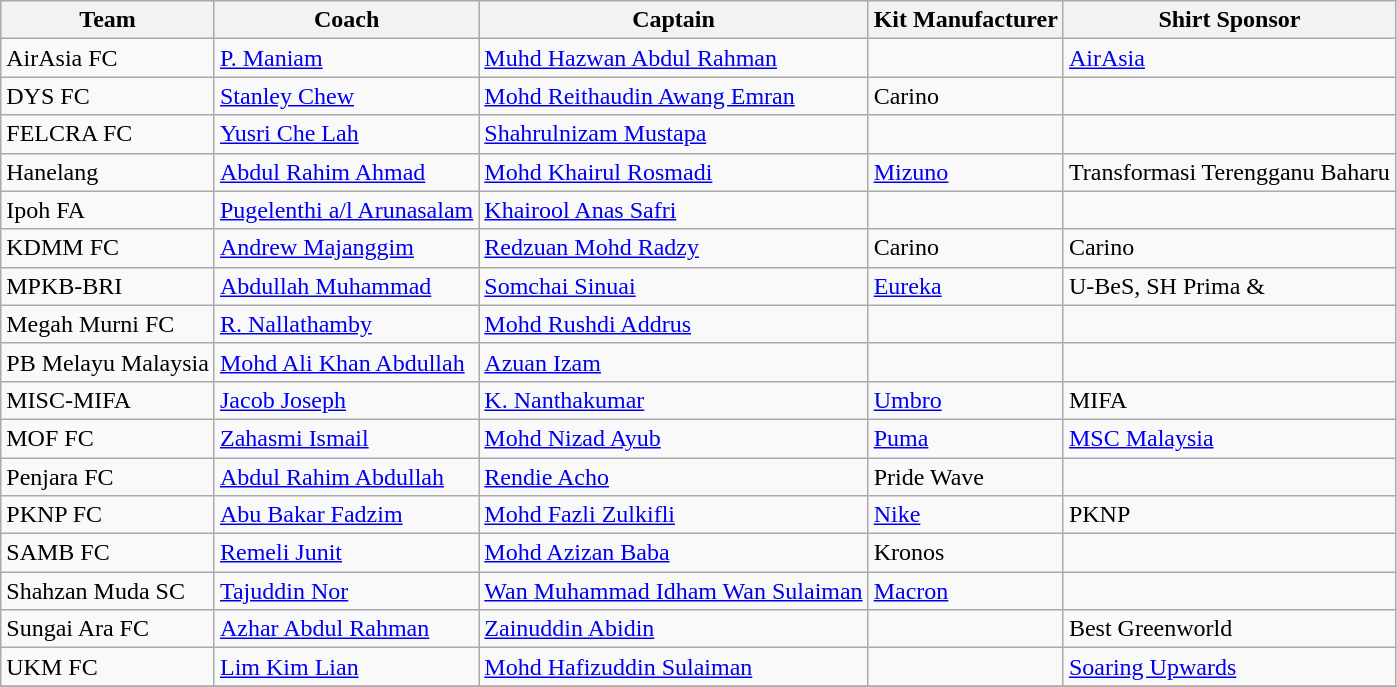<table class="wikitable sortable" style="text-align: left;">
<tr>
<th>Team</th>
<th>Coach</th>
<th>Captain</th>
<th>Kit Manufacturer</th>
<th>Shirt Sponsor</th>
</tr>
<tr>
<td>AirAsia FC</td>
<td> <a href='#'>P. Maniam</a></td>
<td> <a href='#'>Muhd Hazwan Abdul Rahman</a></td>
<td></td>
<td><a href='#'>AirAsia</a></td>
</tr>
<tr>
<td>DYS FC</td>
<td> <a href='#'>Stanley Chew</a></td>
<td> <a href='#'>Mohd Reithaudin Awang Emran</a></td>
<td>Carino</td>
<td></td>
</tr>
<tr>
<td>FELCRA FC</td>
<td> <a href='#'>Yusri Che Lah</a></td>
<td> <a href='#'>Shahrulnizam Mustapa</a></td>
<td></td>
<td></td>
</tr>
<tr>
<td>Hanelang</td>
<td> <a href='#'>Abdul Rahim Ahmad</a></td>
<td> <a href='#'>Mohd Khairul Rosmadi</a></td>
<td><a href='#'>Mizuno</a></td>
<td>Transformasi Terengganu Baharu</td>
</tr>
<tr>
<td>Ipoh FA</td>
<td> <a href='#'>Pugelenthi a/l Arunasalam</a></td>
<td> <a href='#'>Khairool Anas Safri</a></td>
<td></td>
<td></td>
</tr>
<tr>
<td>KDMM FC</td>
<td> <a href='#'>Andrew Majanggim</a></td>
<td> <a href='#'>Redzuan Mohd Radzy</a></td>
<td>Carino</td>
<td>Carino</td>
</tr>
<tr>
<td>MPKB-BRI</td>
<td> <a href='#'>Abdullah Muhammad</a></td>
<td> <a href='#'>Somchai Sinuai</a></td>
<td><a href='#'>Eureka</a></td>
<td>U-BeS, SH Prima & </td>
</tr>
<tr>
<td>Megah Murni FC</td>
<td> <a href='#'>R. Nallathamby</a></td>
<td> <a href='#'>Mohd Rushdi Addrus</a></td>
<td></td>
<td></td>
</tr>
<tr>
<td>PB Melayu Malaysia</td>
<td> <a href='#'>Mohd Ali Khan Abdullah</a></td>
<td> <a href='#'>Azuan Izam</a></td>
<td></td>
<td></td>
</tr>
<tr>
<td>MISC-MIFA</td>
<td> <a href='#'>Jacob Joseph</a></td>
<td> <a href='#'>K. Nanthakumar</a></td>
<td><a href='#'>Umbro</a></td>
<td>MIFA</td>
</tr>
<tr>
<td>MOF FC</td>
<td> <a href='#'>Zahasmi Ismail</a></td>
<td> <a href='#'>Mohd Nizad Ayub</a></td>
<td><a href='#'>Puma</a></td>
<td><a href='#'>MSC Malaysia</a></td>
</tr>
<tr>
<td>Penjara FC</td>
<td> <a href='#'>Abdul Rahim Abdullah</a></td>
<td> <a href='#'>Rendie Acho</a></td>
<td>Pride Wave</td>
<td></td>
</tr>
<tr>
<td>PKNP FC</td>
<td> <a href='#'>Abu Bakar Fadzim</a></td>
<td> <a href='#'>Mohd Fazli Zulkifli</a></td>
<td><a href='#'>Nike</a></td>
<td>PKNP</td>
</tr>
<tr>
<td>SAMB FC</td>
<td> <a href='#'>Remeli Junit</a></td>
<td> <a href='#'>Mohd Azizan Baba</a></td>
<td>Kronos</td>
<td></td>
</tr>
<tr>
<td>Shahzan Muda SC</td>
<td> <a href='#'>Tajuddin Nor</a></td>
<td> <a href='#'>Wan Muhammad Idham Wan Sulaiman</a></td>
<td><a href='#'>Macron</a></td>
<td></td>
</tr>
<tr>
<td>Sungai Ara FC</td>
<td> <a href='#'>Azhar Abdul Rahman</a></td>
<td> <a href='#'>Zainuddin Abidin</a></td>
<td></td>
<td>Best Greenworld</td>
</tr>
<tr>
<td>UKM FC</td>
<td> <a href='#'>Lim Kim Lian</a></td>
<td> <a href='#'>Mohd Hafizuddin Sulaiman</a></td>
<td></td>
<td><a href='#'>Soaring Upwards</a></td>
</tr>
<tr>
</tr>
</table>
